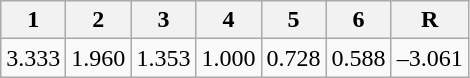<table class=wikitable>
<tr>
<th>1</th>
<th>2</th>
<th>3</th>
<th>4</th>
<th>5</th>
<th>6</th>
<th>R</th>
</tr>
<tr>
<td>3.333</td>
<td>1.960</td>
<td>1.353</td>
<td>1.000</td>
<td>0.728</td>
<td>0.588</td>
<td>–3.061</td>
</tr>
</table>
